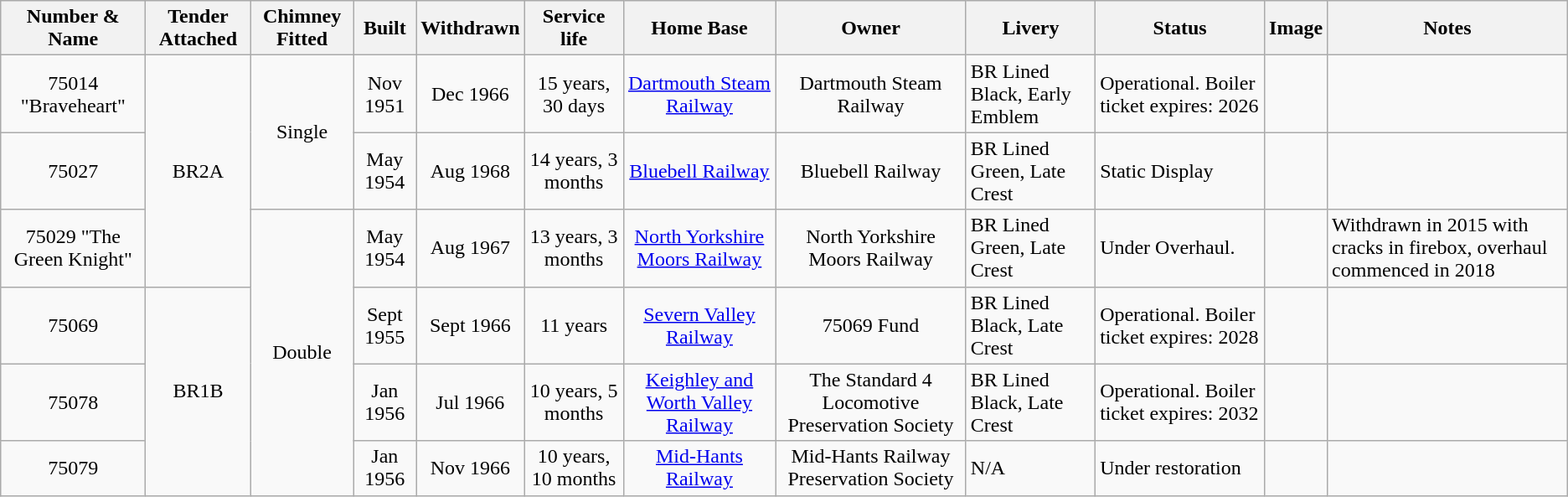<table class="wikitable" style="clear:both;">
<tr>
<th align=center>Number & Name</th>
<th align=center>Tender Attached</th>
<th align=center>Chimney Fitted</th>
<th align=center>Built</th>
<th align=center>Withdrawn</th>
<th align=center>Service life</th>
<th align=center>Home Base</th>
<th align=center>Owner</th>
<th align=center>Livery</th>
<th align=center>Status</th>
<th align=center>Image </th>
<th align=center>Notes</th>
</tr>
<tr>
<td align=center>75014 "Braveheart"</td>
<td rowspan="3" style="text-align:center;">BR2A</td>
<td rowspan="2" style="text-align:center;">Single</td>
<td align=center>Nov 1951</td>
<td align=center>Dec 1966</td>
<td align=center>15 years, 30 days</td>
<td align=center><a href='#'>Dartmouth Steam Railway</a></td>
<td align=center>Dartmouth Steam Railway</td>
<td align=left>BR Lined Black, Early Emblem</td>
<td align=left>Operational. Boiler ticket expires: 2026 </td>
<td align=center></td>
<td align=left></td>
</tr>
<tr>
<td align=center>75027</td>
<td align=center>May 1954</td>
<td align=center>Aug 1968</td>
<td align=center>14 years, 3 months</td>
<td align=center><a href='#'>Bluebell Railway</a></td>
<td align=center>Bluebell Railway</td>
<td align=left>BR Lined Green, Late Crest</td>
<td align=left>Static Display </td>
<td align=center></td>
<td align=left></td>
</tr>
<tr>
<td align=center>75029 "The Green Knight"</td>
<td rowspan="4" style="text-align:center;">Double</td>
<td align=center>May 1954</td>
<td align=center>Aug 1967</td>
<td align=center>13 years, 3 months</td>
<td align=center><a href='#'>North Yorkshire Moors Railway</a></td>
<td align=center>North Yorkshire Moors Railway</td>
<td align=left>BR Lined Green, Late Crest</td>
<td align=left>Under Overhaul.</td>
<td align=center></td>
<td align=left>Withdrawn in 2015 with cracks in firebox, overhaul commenced in 2018 </td>
</tr>
<tr>
<td align=center>75069</td>
<td rowspan="3" style="text-align:center;">BR1B</td>
<td align=center>Sept 1955</td>
<td align=center>Sept 1966</td>
<td align=center>11 years</td>
<td align=center><a href='#'>Severn Valley Railway</a></td>
<td align=center>75069 Fund</td>
<td align=left>BR Lined Black, Late Crest</td>
<td align=left>Operational. Boiler ticket expires: 2028 </td>
<td align=center></td>
<td align=left></td>
</tr>
<tr>
<td align=center>75078</td>
<td align=center>Jan 1956</td>
<td align=center>Jul 1966</td>
<td align=center>10 years, 5 months</td>
<td align=center><a href='#'>Keighley and Worth Valley Railway</a></td>
<td align=center>The Standard 4 Locomotive Preservation Society</td>
<td align=left>BR Lined Black, Late Crest</td>
<td align=left>Operational. Boiler ticket expires: 2032 </td>
<td align=center></td>
<td align=left></td>
</tr>
<tr>
<td align=center>75079</td>
<td align=center>Jan 1956</td>
<td align=center>Nov 1966</td>
<td align=center>10 years, 10 months</td>
<td align=center><a href='#'>Mid-Hants Railway</a></td>
<td align=center>Mid-Hants Railway Preservation Society</td>
<td align=left>N/A</td>
<td align=left>Under restoration </td>
<td align=center></td>
<td align=left></td>
</tr>
</table>
